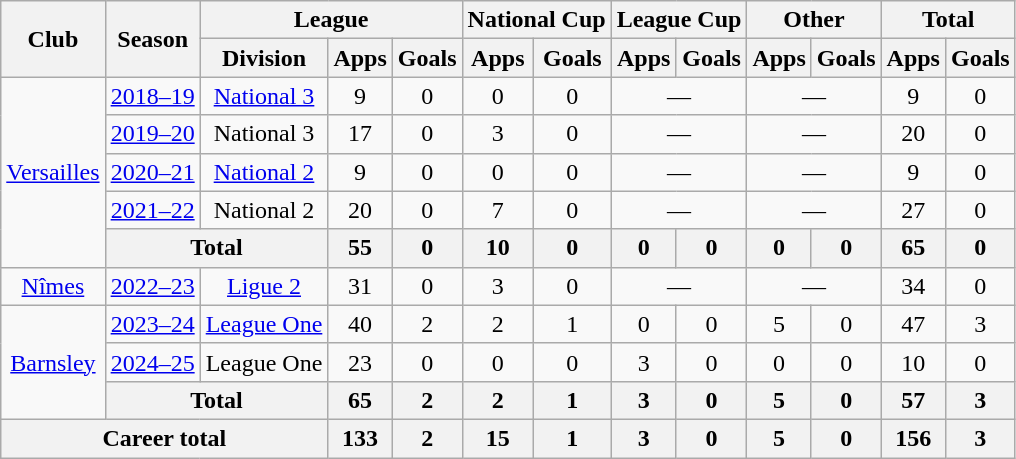<table class="wikitable" style="text-align: center">
<tr>
<th rowspan="2">Club</th>
<th rowspan="2">Season</th>
<th colspan="3">League</th>
<th colspan="2">National Cup</th>
<th colspan="2">League Cup</th>
<th colspan="2">Other</th>
<th colspan="2">Total</th>
</tr>
<tr>
<th>Division</th>
<th>Apps</th>
<th>Goals</th>
<th>Apps</th>
<th>Goals</th>
<th>Apps</th>
<th>Goals</th>
<th>Apps</th>
<th>Goals</th>
<th>Apps</th>
<th>Goals</th>
</tr>
<tr>
<td rowspan="5"><a href='#'>Versailles</a></td>
<td><a href='#'>2018–19</a></td>
<td><a href='#'>National 3</a></td>
<td>9</td>
<td>0</td>
<td>0</td>
<td>0</td>
<td colspan="2">—</td>
<td colspan="2">—</td>
<td>9</td>
<td>0</td>
</tr>
<tr>
<td><a href='#'>2019–20</a></td>
<td>National 3</td>
<td>17</td>
<td>0</td>
<td>3</td>
<td>0</td>
<td colspan="2">—</td>
<td colspan="2">—</td>
<td>20</td>
<td>0</td>
</tr>
<tr>
<td><a href='#'>2020–21</a></td>
<td><a href='#'>National 2</a></td>
<td>9</td>
<td>0</td>
<td>0</td>
<td>0</td>
<td colspan="2">—</td>
<td colspan="2">—</td>
<td>9</td>
<td>0</td>
</tr>
<tr>
<td><a href='#'>2021–22</a></td>
<td>National 2</td>
<td>20</td>
<td>0</td>
<td>7</td>
<td>0</td>
<td colspan="2">—</td>
<td colspan="2">—</td>
<td>27</td>
<td>0</td>
</tr>
<tr>
<th colspan="2">Total</th>
<th>55</th>
<th>0</th>
<th>10</th>
<th>0</th>
<th>0</th>
<th>0</th>
<th>0</th>
<th>0</th>
<th>65</th>
<th>0</th>
</tr>
<tr>
<td><a href='#'>Nîmes</a></td>
<td><a href='#'>2022–23</a></td>
<td><a href='#'>Ligue 2</a></td>
<td>31</td>
<td>0</td>
<td>3</td>
<td>0</td>
<td colspan="2">—</td>
<td colspan="2">—</td>
<td>34</td>
<td>0</td>
</tr>
<tr>
<td rowspan="3"><a href='#'>Barnsley</a></td>
<td><a href='#'>2023–24</a></td>
<td><a href='#'>League One</a></td>
<td>40</td>
<td>2</td>
<td>2</td>
<td>1</td>
<td>0</td>
<td>0</td>
<td>5</td>
<td>0</td>
<td>47</td>
<td>3</td>
</tr>
<tr>
<td><a href='#'>2024–25</a></td>
<td>League One</td>
<td>23</td>
<td>0</td>
<td>0</td>
<td>0</td>
<td>3</td>
<td>0</td>
<td>0</td>
<td>0</td>
<td>10</td>
<td>0</td>
</tr>
<tr>
<th colspan="2">Total</th>
<th>65</th>
<th>2</th>
<th>2</th>
<th>1</th>
<th>3</th>
<th>0</th>
<th>5</th>
<th>0</th>
<th>57</th>
<th>3</th>
</tr>
<tr>
<th colspan="3">Career total</th>
<th>133</th>
<th>2</th>
<th>15</th>
<th>1</th>
<th>3</th>
<th>0</th>
<th>5</th>
<th>0</th>
<th>156</th>
<th>3</th>
</tr>
</table>
